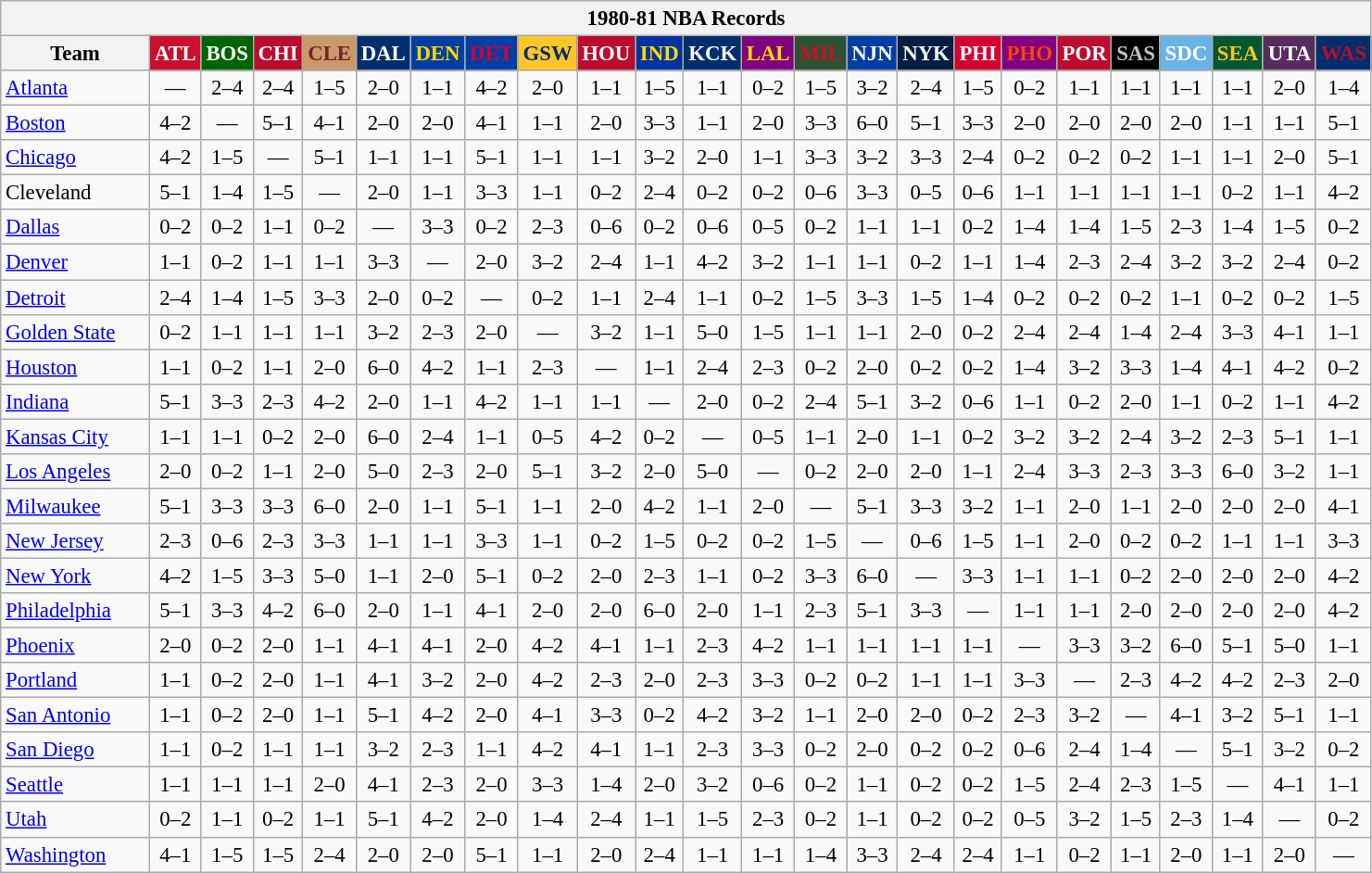<table class="wikitable" style="font-size:95%; text-align:center;">
<tr>
<th colspan=24>1980-81 NBA Records</th>
</tr>
<tr>
<th width=100>Team</th>
<th style="background:#C90F2E;color:#FFFFFF;width=35">ATL</th>
<th style="background:#006400;color:#FFFFFF;width=35">BOS</th>
<th style="background:#BA0C2F;color:#FFFFFF;width=35">CHI</th>
<th style="background:#C89A69;color:#77222F;width=35">CLE</th>
<th style="background:#012F6B;color:#FFFFFF;width=35">DAL</th>
<th style="background:#003EA4;color:#FFD700;width=35">DEN</th>
<th style="background:#003EA4;color:#D40033;width=35">DET</th>
<th style="background:#FFC62C;color:#012F6B;width=35">GSW</th>
<th style="background:#BA0C2F;color:#FFFFFF;width=35">HOU</th>
<th style="background:#00339F;color:#FDDC02;width=35">IND</th>
<th style="background:#012F6B;color:#FFFFFF;width=35">KCK</th>
<th style="background:#800080;color:#FFD700;width=35">LAL</th>
<th style="background:#2B5233;color:#C8102C;width=35">MIL</th>
<th style="background:#003EA4;color:#FFFFFF;width=35">NJN</th>
<th style="background:#031E41;color:#FFFFFF;width=35">NYK</th>
<th style="background:#D40032;color:#FFFFFF;width=35">PHI</th>
<th style="background:#800080;color:#FF4500;width=35">PHO</th>
<th style="background:#BA0D30;color:#FFFFFF;width=35">POR</th>
<th style="background:#000000;color:#C0C0C0;width=35">SAS</th>
<th style="background:#69B3E6;color:#FFFFFF;width=35">SDC</th>
<th style="background:#005831;color:#FFC322;width=35">SEA</th>
<th style="background:#572D5F;color:#FFFFFF;width=35">UTA</th>
<th style="background:#012F6B;color:#BA0C2F;width=35">WAS</th>
</tr>
<tr>
<td style="text-align:left;"><a href='#'>Atlanta</a></td>
<td>—</td>
<td>2–4</td>
<td>2–4</td>
<td>1–5</td>
<td>2–0</td>
<td>1–1</td>
<td>4–2</td>
<td>2–0</td>
<td>1–1</td>
<td>1–5</td>
<td>1–1</td>
<td>0–2</td>
<td>1–5</td>
<td>3–2</td>
<td>2–4</td>
<td>1–5</td>
<td>0–2</td>
<td>1–1</td>
<td>1–1</td>
<td>1–1</td>
<td>1–1</td>
<td>2–0</td>
<td>1–4</td>
</tr>
<tr>
<td style="text-align:left;"><a href='#'>Boston</a></td>
<td>4–2</td>
<td>—</td>
<td>5–1</td>
<td>4–1</td>
<td>2–0</td>
<td>2–0</td>
<td>4–1</td>
<td>1–1</td>
<td>2–0</td>
<td>3–3</td>
<td>1–1</td>
<td>2–0</td>
<td>3–3</td>
<td>6–0</td>
<td>5–1</td>
<td>3–3</td>
<td>2–0</td>
<td>2–0</td>
<td>2–0</td>
<td>2–0</td>
<td>1–1</td>
<td>1–1</td>
<td>5–1</td>
</tr>
<tr>
<td style="text-align:left;"><a href='#'>Chicago</a></td>
<td>4–2</td>
<td>1–5</td>
<td>—</td>
<td>5–1</td>
<td>1–1</td>
<td>1–1</td>
<td>5–1</td>
<td>1–1</td>
<td>1–1</td>
<td>3–2</td>
<td>2–0</td>
<td>1–1</td>
<td>3–3</td>
<td>3–2</td>
<td>3–3</td>
<td>2–4</td>
<td>0–2</td>
<td>0–2</td>
<td>0–2</td>
<td>1–1</td>
<td>1–1</td>
<td>2–0</td>
<td>5–1</td>
</tr>
<tr>
<td style="text-align:left;">Cleveland</td>
<td>5–1</td>
<td>1–4</td>
<td>1–5</td>
<td>—</td>
<td>2–0</td>
<td>1–1</td>
<td>3–3</td>
<td>1–1</td>
<td>0–2</td>
<td>2–4</td>
<td>0–2</td>
<td>0–2</td>
<td>0–6</td>
<td>3–3</td>
<td>0–5</td>
<td>0–6</td>
<td>1–1</td>
<td>1–1</td>
<td>1–1</td>
<td>1–1</td>
<td>0–2</td>
<td>1–1</td>
<td>4–2</td>
</tr>
<tr>
<td style="text-align:left;"><a href='#'>Dallas</a></td>
<td>0–2</td>
<td>0–2</td>
<td>1–1</td>
<td>0–2</td>
<td>—</td>
<td>3–3</td>
<td>0–2</td>
<td>2–3</td>
<td>0–6</td>
<td>0–2</td>
<td>0–6</td>
<td>0–5</td>
<td>0–2</td>
<td>1–1</td>
<td>1–1</td>
<td>0–2</td>
<td>1–4</td>
<td>1–4</td>
<td>1–5</td>
<td>2–3</td>
<td>1–4</td>
<td>1–5</td>
<td>0–2</td>
</tr>
<tr>
<td style="text-align:left;"><a href='#'>Denver</a></td>
<td>1–1</td>
<td>0–2</td>
<td>1–1</td>
<td>1–1</td>
<td>3–3</td>
<td>—</td>
<td>2–0</td>
<td>3–2</td>
<td>2–4</td>
<td>1–1</td>
<td>4–2</td>
<td>3–2</td>
<td>1–1</td>
<td>1–1</td>
<td>0–2</td>
<td>1–1</td>
<td>1–4</td>
<td>2–3</td>
<td>2–4</td>
<td>3–2</td>
<td>3–2</td>
<td>2–4</td>
<td>0–2</td>
</tr>
<tr>
<td style="text-align:left;"><a href='#'>Detroit</a></td>
<td>2–4</td>
<td>1–4</td>
<td>1–5</td>
<td>3–3</td>
<td>2–0</td>
<td>0–2</td>
<td>—</td>
<td>0–2</td>
<td>1–1</td>
<td>2–4</td>
<td>1–1</td>
<td>0–2</td>
<td>1–5</td>
<td>3–3</td>
<td>1–5</td>
<td>1–4</td>
<td>0–2</td>
<td>0–2</td>
<td>0–2</td>
<td>1–1</td>
<td>0–2</td>
<td>0–2</td>
<td>1–5</td>
</tr>
<tr>
<td style="text-align:left;"><a href='#'>Golden State</a></td>
<td>0–2</td>
<td>1–1</td>
<td>1–1</td>
<td>1–1</td>
<td>3–2</td>
<td>2–3</td>
<td>2–0</td>
<td>—</td>
<td>3–2</td>
<td>1–1</td>
<td>5–0</td>
<td>1–5</td>
<td>1–1</td>
<td>1–1</td>
<td>2–0</td>
<td>0–2</td>
<td>2–4</td>
<td>2–4</td>
<td>1–4</td>
<td>2–4</td>
<td>3–3</td>
<td>4–1</td>
<td>1–1</td>
</tr>
<tr>
<td style="text-align:left;"><a href='#'>Houston</a></td>
<td>1–1</td>
<td>0–2</td>
<td>1–1</td>
<td>2–0</td>
<td>6–0</td>
<td>4–2</td>
<td>1–1</td>
<td>2–3</td>
<td>—</td>
<td>1–1</td>
<td>2–4</td>
<td>2–3</td>
<td>0–2</td>
<td>2–0</td>
<td>0–2</td>
<td>0–2</td>
<td>1–4</td>
<td>3–2</td>
<td>3–3</td>
<td>1–4</td>
<td>4–1</td>
<td>4–2</td>
<td>0–2</td>
</tr>
<tr>
<td style="text-align:left;"><a href='#'>Indiana</a></td>
<td>5–1</td>
<td>3–3</td>
<td>2–3</td>
<td>4–2</td>
<td>2–0</td>
<td>1–1</td>
<td>4–2</td>
<td>1–1</td>
<td>1–1</td>
<td>—</td>
<td>2–0</td>
<td>0–2</td>
<td>2–4</td>
<td>5–1</td>
<td>3–2</td>
<td>0–6</td>
<td>1–1</td>
<td>0–2</td>
<td>2–0</td>
<td>1–1</td>
<td>0–2</td>
<td>1–1</td>
<td>4–2</td>
</tr>
<tr>
<td style="text-align:left;"><a href='#'>Kansas City</a></td>
<td>1–1</td>
<td>1–1</td>
<td>0–2</td>
<td>2–0</td>
<td>6–0</td>
<td>2–4</td>
<td>1–1</td>
<td>0–5</td>
<td>4–2</td>
<td>0–2</td>
<td>—</td>
<td>0–5</td>
<td>1–1</td>
<td>2–0</td>
<td>1–1</td>
<td>0–2</td>
<td>3–2</td>
<td>3–2</td>
<td>2–4</td>
<td>3–2</td>
<td>2–3</td>
<td>5–1</td>
<td>1–1</td>
</tr>
<tr>
<td style="text-align:left;"><a href='#'>Los Angeles</a></td>
<td>2–0</td>
<td>0–2</td>
<td>1–1</td>
<td>2–0</td>
<td>5–0</td>
<td>2–3</td>
<td>2–0</td>
<td>5–1</td>
<td>3–2</td>
<td>2–0</td>
<td>5–0</td>
<td>—</td>
<td>0–2</td>
<td>2–0</td>
<td>2–0</td>
<td>1–1</td>
<td>2–4</td>
<td>3–3</td>
<td>2–3</td>
<td>3–3</td>
<td>6–0</td>
<td>3–2</td>
<td>1–1</td>
</tr>
<tr>
<td style="text-align:left;"><a href='#'>Milwaukee</a></td>
<td>5–1</td>
<td>3–3</td>
<td>3–3</td>
<td>6–0</td>
<td>2–0</td>
<td>1–1</td>
<td>5–1</td>
<td>1–1</td>
<td>2–0</td>
<td>4–2</td>
<td>1–1</td>
<td>2–0</td>
<td>—</td>
<td>5–1</td>
<td>3–3</td>
<td>3–2</td>
<td>1–1</td>
<td>2–0</td>
<td>1–1</td>
<td>2–0</td>
<td>2–0</td>
<td>2–0</td>
<td>4–1</td>
</tr>
<tr>
<td style="text-align:left;"><a href='#'>New Jersey</a></td>
<td>2–3</td>
<td>0–6</td>
<td>2–3</td>
<td>3–3</td>
<td>1–1</td>
<td>1–1</td>
<td>3–3</td>
<td>1–1</td>
<td>0–2</td>
<td>1–5</td>
<td>0–2</td>
<td>0–2</td>
<td>1–5</td>
<td>—</td>
<td>0–6</td>
<td>1–5</td>
<td>1–1</td>
<td>2–0</td>
<td>0–2</td>
<td>0–2</td>
<td>1–1</td>
<td>1–1</td>
<td>3–3</td>
</tr>
<tr>
<td style="text-align:left;"><a href='#'>New York</a></td>
<td>4–2</td>
<td>1–5</td>
<td>3–3</td>
<td>5–0</td>
<td>1–1</td>
<td>2–0</td>
<td>5–1</td>
<td>0–2</td>
<td>2–0</td>
<td>2–3</td>
<td>1–1</td>
<td>0–2</td>
<td>3–3</td>
<td>6–0</td>
<td>—</td>
<td>3–3</td>
<td>1–1</td>
<td>1–1</td>
<td>0–2</td>
<td>2–0</td>
<td>2–0</td>
<td>2–0</td>
<td>4–2</td>
</tr>
<tr>
<td style="text-align:left;"><a href='#'>Philadelphia</a></td>
<td>5–1</td>
<td>3–3</td>
<td>4–2</td>
<td>6–0</td>
<td>2–0</td>
<td>1–1</td>
<td>4–1</td>
<td>2–0</td>
<td>2–0</td>
<td>6–0</td>
<td>2–0</td>
<td>1–1</td>
<td>2–3</td>
<td>5–1</td>
<td>3–3</td>
<td>—</td>
<td>1–1</td>
<td>1–1</td>
<td>2–0</td>
<td>2–0</td>
<td>2–0</td>
<td>2–0</td>
<td>4–2</td>
</tr>
<tr>
<td style="text-align:left;"><a href='#'>Phoenix</a></td>
<td>2–0</td>
<td>0–2</td>
<td>2–0</td>
<td>1–1</td>
<td>4–1</td>
<td>4–1</td>
<td>2–0</td>
<td>4–2</td>
<td>4–1</td>
<td>1–1</td>
<td>2–3</td>
<td>4–2</td>
<td>1–1</td>
<td>1–1</td>
<td>1–1</td>
<td>1–1</td>
<td>—</td>
<td>3–3</td>
<td>3–2</td>
<td>6–0</td>
<td>5–1</td>
<td>5–0</td>
<td>1–1</td>
</tr>
<tr>
<td style="text-align:left;"><a href='#'>Portland</a></td>
<td>1–1</td>
<td>0–2</td>
<td>2–0</td>
<td>1–1</td>
<td>4–1</td>
<td>3–2</td>
<td>2–0</td>
<td>4–2</td>
<td>2–3</td>
<td>2–0</td>
<td>2–3</td>
<td>3–3</td>
<td>0–2</td>
<td>0–2</td>
<td>1–1</td>
<td>1–1</td>
<td>3–3</td>
<td>—</td>
<td>2–3</td>
<td>4–2</td>
<td>4–2</td>
<td>2–3</td>
<td>2–0</td>
</tr>
<tr>
<td style="text-align:left;"><a href='#'>San Antonio</a></td>
<td>1–1</td>
<td>0–2</td>
<td>2–0</td>
<td>1–1</td>
<td>5–1</td>
<td>4–2</td>
<td>2–0</td>
<td>4–1</td>
<td>3–3</td>
<td>0–2</td>
<td>4–2</td>
<td>3–2</td>
<td>1–1</td>
<td>2–0</td>
<td>2–0</td>
<td>0–2</td>
<td>2–3</td>
<td>3–2</td>
<td>—</td>
<td>4–1</td>
<td>3–2</td>
<td>5–1</td>
<td>1–1</td>
</tr>
<tr>
<td style="text-align:left;"><a href='#'>San Diego</a></td>
<td>1–1</td>
<td>0–2</td>
<td>1–1</td>
<td>1–1</td>
<td>3–2</td>
<td>2–3</td>
<td>1–1</td>
<td>4–2</td>
<td>4–1</td>
<td>1–1</td>
<td>2–3</td>
<td>3–3</td>
<td>0–2</td>
<td>2–0</td>
<td>0–2</td>
<td>0–2</td>
<td>0–6</td>
<td>2–4</td>
<td>1–4</td>
<td>—</td>
<td>5–1</td>
<td>3–2</td>
<td>0–2</td>
</tr>
<tr>
<td style="text-align:left;"><a href='#'>Seattle</a></td>
<td>1–1</td>
<td>1–1</td>
<td>1–1</td>
<td>2–0</td>
<td>4–1</td>
<td>2–3</td>
<td>2–0</td>
<td>3–3</td>
<td>1–4</td>
<td>2–0</td>
<td>3–2</td>
<td>0–6</td>
<td>0–2</td>
<td>1–1</td>
<td>0–2</td>
<td>0–2</td>
<td>1–5</td>
<td>2–4</td>
<td>2–3</td>
<td>1–5</td>
<td>—</td>
<td>4–1</td>
<td>1–1</td>
</tr>
<tr>
<td style="text-align:left;"><a href='#'>Utah</a></td>
<td>0–2</td>
<td>1–1</td>
<td>0–2</td>
<td>1–1</td>
<td>5–1</td>
<td>4–2</td>
<td>2–0</td>
<td>1–4</td>
<td>2–4</td>
<td>1–1</td>
<td>1–5</td>
<td>2–3</td>
<td>0–2</td>
<td>1–1</td>
<td>0–2</td>
<td>0–2</td>
<td>0–5</td>
<td>3–2</td>
<td>1–5</td>
<td>2–3</td>
<td>1–4</td>
<td>—</td>
<td>0–2</td>
</tr>
<tr>
<td style="text-align:left;"><a href='#'>Washington</a></td>
<td>4–1</td>
<td>1–5</td>
<td>1–5</td>
<td>2–4</td>
<td>2–0</td>
<td>2–0</td>
<td>5–1</td>
<td>1–1</td>
<td>2–0</td>
<td>2–4</td>
<td>1–1</td>
<td>1–1</td>
<td>1–4</td>
<td>3–3</td>
<td>2–4</td>
<td>2–4</td>
<td>1–1</td>
<td>0–2</td>
<td>1–1</td>
<td>2–0</td>
<td>1–1</td>
<td>2–0</td>
<td>—</td>
</tr>
</table>
